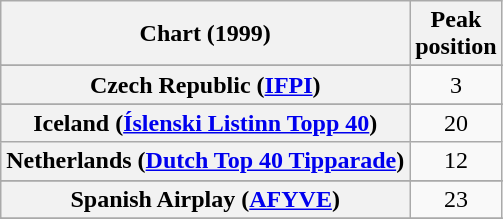<table class="wikitable sortable plainrowheaders" style="text-align:center;">
<tr>
<th scope="col">Chart (1999)</th>
<th scope="col">Peak<br>position</th>
</tr>
<tr>
</tr>
<tr>
<th scope="row">Czech Republic (<a href='#'>IFPI</a>)</th>
<td>3</td>
</tr>
<tr>
</tr>
<tr>
<th scope="row">Iceland (<a href='#'>Íslenski Listinn Topp 40</a>)</th>
<td>20</td>
</tr>
<tr>
<th scope="row">Netherlands (<a href='#'>Dutch Top 40 Tipparade</a>)</th>
<td>12</td>
</tr>
<tr>
</tr>
<tr>
<th scope="row">Spanish Airplay (<a href='#'>AFYVE</a>)</th>
<td>23</td>
</tr>
<tr>
</tr>
<tr>
</tr>
</table>
